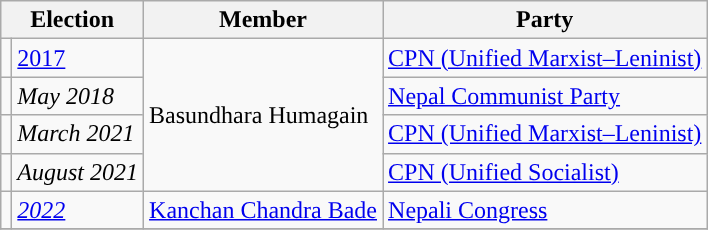<table class="wikitable">
<tr>
<th colspan="2">Election</th>
<th>Member</th>
<th>Party</th>
</tr>
<tr>
<td style="background-color:"></td>
<td><a href='#'>2017</a></td>
<td rowspan="4">Basundhara Humagain</td>
<td><a href='#'>CPN (Unified Marxist–Leninist)</a></td>
</tr>
<tr>
<td style="background-color:"></td>
<td><em>May 2018</em></td>
<td><a href='#'>Nepal Communist Party</a></td>
</tr>
<tr>
<td style="background-color:"></td>
<td><em>March 2021</em></td>
<td><a href='#'>CPN (Unified Marxist–Leninist)</a></td>
</tr>
<tr>
<td style="background-color:"></td>
<td><em>August 2021</em></td>
<td><a href='#'>CPN (Unified Socialist)</a></td>
</tr>
<tr>
<td style="background-color:"></td>
<td><em><a href='#'>2022</a></em></td>
<td><a href='#'>Kanchan Chandra Bade</a></td>
<td><a href='#'>Nepali Congress</a></td>
</tr>
<tr>
</tr>
</table>
